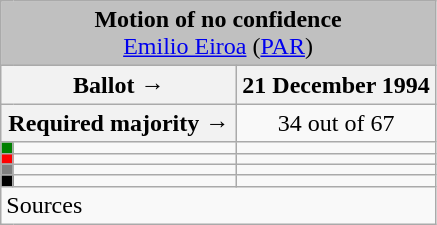<table class="wikitable" style="text-align:center;">
<tr>
<td colspan="3" align="center" bgcolor="#C0C0C0"><strong>Motion of no confidence</strong><br><a href='#'>Emilio Eiroa</a> (<a href='#'>PAR</a>)</td>
</tr>
<tr>
<th colspan="2" width="150px">Ballot →</th>
<th>21 December 1994</th>
</tr>
<tr>
<th colspan="2">Required majority →</th>
<td>34 out of 67 </td>
</tr>
<tr>
<th width="1px" style="background:green;"></th>
<td align="left"></td>
<td></td>
</tr>
<tr>
<th style="color:inherit;background:red;"></th>
<td align="left"></td>
<td></td>
</tr>
<tr>
<th style="color:inherit;background:gray;"></th>
<td align="left"></td>
<td></td>
</tr>
<tr>
<th style="color:inherit;background:black;"></th>
<td align="left"></td>
<td></td>
</tr>
<tr>
<td align="left" colspan="3">Sources</td>
</tr>
</table>
